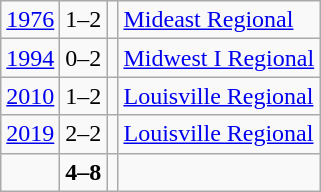<table class="wikitable">
<tr>
<td><a href='#'>1976</a></td>
<td>1–2</td>
<td></td>
<td><a href='#'>Mideast Regional</a></td>
</tr>
<tr>
<td><a href='#'>1994</a></td>
<td>0–2</td>
<td></td>
<td><a href='#'>Midwest I Regional</a></td>
</tr>
<tr>
<td><a href='#'>2010</a></td>
<td>1–2</td>
<td></td>
<td><a href='#'>Louisville Regional</a></td>
</tr>
<tr>
<td><a href='#'>2019</a></td>
<td>2–2</td>
<td></td>
<td><a href='#'>Louisville Regional</a></td>
</tr>
<tr>
<td></td>
<td><strong>4–8</strong></td>
<td><strong></strong></td>
<td></td>
</tr>
</table>
